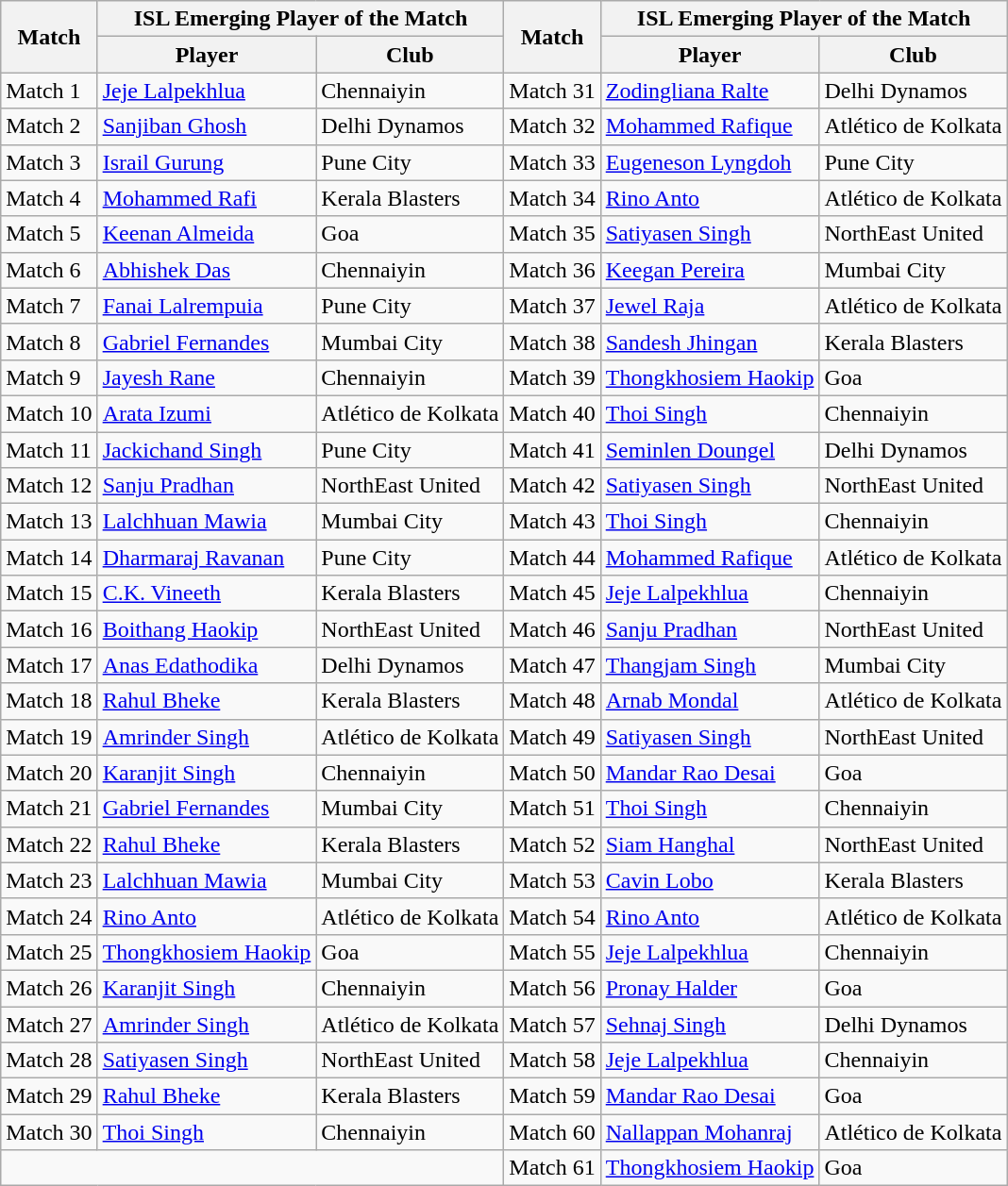<table class="wikitable">
<tr>
<th rowspan="2">Match</th>
<th colspan="2">ISL Emerging Player of the Match</th>
<th rowspan="2">Match</th>
<th colspan="2">ISL Emerging Player of the Match</th>
</tr>
<tr>
<th>Player</th>
<th>Club</th>
<th>Player</th>
<th>Club</th>
</tr>
<tr>
<td>Match 1</td>
<td> <a href='#'>Jeje Lalpekhlua</a></td>
<td>Chennaiyin</td>
<td>Match 31</td>
<td> <a href='#'>Zodingliana Ralte</a></td>
<td>Delhi Dynamos</td>
</tr>
<tr>
<td>Match 2</td>
<td> <a href='#'>Sanjiban Ghosh</a></td>
<td>Delhi Dynamos</td>
<td>Match 32</td>
<td> <a href='#'>Mohammed Rafique</a></td>
<td>Atlético de Kolkata</td>
</tr>
<tr>
<td>Match 3</td>
<td> <a href='#'>Israil Gurung</a></td>
<td>Pune City</td>
<td>Match 33</td>
<td> <a href='#'>Eugeneson Lyngdoh</a></td>
<td>Pune City</td>
</tr>
<tr>
<td>Match 4</td>
<td> <a href='#'>Mohammed Rafi</a></td>
<td>Kerala Blasters</td>
<td>Match 34</td>
<td> <a href='#'>Rino Anto</a></td>
<td>Atlético de Kolkata</td>
</tr>
<tr>
<td>Match 5</td>
<td> <a href='#'>Keenan Almeida</a></td>
<td>Goa</td>
<td>Match 35</td>
<td> <a href='#'>Satiyasen Singh</a></td>
<td>NorthEast United</td>
</tr>
<tr>
<td>Match 6</td>
<td> <a href='#'>Abhishek Das</a></td>
<td>Chennaiyin</td>
<td>Match 36</td>
<td> <a href='#'>Keegan Pereira</a></td>
<td>Mumbai City</td>
</tr>
<tr>
<td>Match 7</td>
<td>  <a href='#'>Fanai Lalrempuia</a></td>
<td>Pune City</td>
<td>Match 37</td>
<td> <a href='#'>Jewel Raja</a></td>
<td>Atlético de Kolkata</td>
</tr>
<tr>
<td>Match 8</td>
<td> <a href='#'>Gabriel Fernandes</a></td>
<td>Mumbai City</td>
<td>Match 38</td>
<td> <a href='#'>Sandesh Jhingan</a></td>
<td>Kerala Blasters</td>
</tr>
<tr>
<td>Match 9</td>
<td> <a href='#'>Jayesh Rane</a></td>
<td>Chennaiyin</td>
<td>Match 39</td>
<td> <a href='#'>Thongkhosiem Haokip</a></td>
<td>Goa</td>
</tr>
<tr>
<td>Match 10</td>
<td> <a href='#'>Arata Izumi</a></td>
<td>Atlético de Kolkata</td>
<td>Match 40</td>
<td> <a href='#'>Thoi Singh</a></td>
<td>Chennaiyin</td>
</tr>
<tr>
<td>Match 11</td>
<td> <a href='#'>Jackichand Singh</a></td>
<td>Pune City</td>
<td>Match 41</td>
<td> <a href='#'>Seminlen Doungel</a></td>
<td>Delhi Dynamos</td>
</tr>
<tr>
<td>Match 12</td>
<td> <a href='#'>Sanju Pradhan</a></td>
<td>NorthEast United</td>
<td>Match 42</td>
<td> <a href='#'>Satiyasen Singh</a></td>
<td>NorthEast United</td>
</tr>
<tr>
<td>Match 13</td>
<td> <a href='#'>Lalchhuan Mawia</a></td>
<td>Mumbai City</td>
<td>Match 43</td>
<td> <a href='#'>Thoi Singh</a></td>
<td>Chennaiyin</td>
</tr>
<tr>
<td>Match 14</td>
<td> <a href='#'>Dharmaraj Ravanan</a></td>
<td>Pune City</td>
<td>Match 44</td>
<td> <a href='#'>Mohammed Rafique</a></td>
<td>Atlético de Kolkata</td>
</tr>
<tr>
<td>Match 15</td>
<td> <a href='#'>C.K. Vineeth</a></td>
<td>Kerala Blasters</td>
<td>Match 45</td>
<td> <a href='#'>Jeje Lalpekhlua</a></td>
<td>Chennaiyin</td>
</tr>
<tr>
<td>Match 16</td>
<td> <a href='#'>Boithang Haokip</a></td>
<td>NorthEast United</td>
<td>Match 46</td>
<td> <a href='#'>Sanju Pradhan</a></td>
<td>NorthEast United</td>
</tr>
<tr>
<td>Match 17</td>
<td> <a href='#'>Anas Edathodika</a></td>
<td>Delhi Dynamos</td>
<td>Match 47</td>
<td> <a href='#'>Thangjam Singh</a></td>
<td>Mumbai City</td>
</tr>
<tr>
<td>Match 18</td>
<td> <a href='#'>Rahul Bheke</a></td>
<td>Kerala Blasters</td>
<td>Match 48</td>
<td> <a href='#'>Arnab Mondal</a></td>
<td>Atlético de Kolkata</td>
</tr>
<tr>
<td>Match 19</td>
<td> <a href='#'>Amrinder Singh</a></td>
<td>Atlético de Kolkata</td>
<td>Match 49</td>
<td> <a href='#'>Satiyasen Singh</a></td>
<td>NorthEast United</td>
</tr>
<tr>
<td>Match 20</td>
<td> <a href='#'>Karanjit Singh</a></td>
<td>Chennaiyin</td>
<td>Match 50</td>
<td> <a href='#'>Mandar Rao Desai</a></td>
<td>Goa</td>
</tr>
<tr>
<td>Match 21</td>
<td> <a href='#'>Gabriel Fernandes</a></td>
<td>Mumbai City</td>
<td>Match 51</td>
<td> <a href='#'>Thoi Singh</a></td>
<td>Chennaiyin</td>
</tr>
<tr>
<td>Match 22</td>
<td> <a href='#'>Rahul Bheke</a></td>
<td>Kerala Blasters</td>
<td>Match 52</td>
<td> <a href='#'>Siam Hanghal</a></td>
<td>NorthEast United</td>
</tr>
<tr>
<td>Match 23</td>
<td> <a href='#'>Lalchhuan Mawia</a></td>
<td>Mumbai City</td>
<td>Match 53</td>
<td> <a href='#'>Cavin Lobo</a></td>
<td>Kerala Blasters</td>
</tr>
<tr>
<td>Match 24</td>
<td> <a href='#'>Rino Anto</a></td>
<td>Atlético de Kolkata</td>
<td>Match 54</td>
<td> <a href='#'>Rino Anto</a></td>
<td>Atlético de Kolkata</td>
</tr>
<tr>
<td>Match 25</td>
<td> <a href='#'>Thongkhosiem Haokip</a></td>
<td>Goa</td>
<td>Match 55</td>
<td> <a href='#'>Jeje Lalpekhlua</a></td>
<td>Chennaiyin</td>
</tr>
<tr>
<td>Match 26</td>
<td> <a href='#'>Karanjit Singh</a></td>
<td>Chennaiyin</td>
<td>Match 56</td>
<td> <a href='#'>Pronay Halder</a></td>
<td>Goa</td>
</tr>
<tr>
<td>Match 27</td>
<td> <a href='#'>Amrinder Singh</a></td>
<td>Atlético de Kolkata</td>
<td>Match 57</td>
<td> <a href='#'>Sehnaj Singh</a></td>
<td>Delhi Dynamos</td>
</tr>
<tr>
<td>Match 28</td>
<td> <a href='#'>Satiyasen Singh</a></td>
<td>NorthEast United</td>
<td>Match 58</td>
<td> <a href='#'>Jeje Lalpekhlua</a></td>
<td>Chennaiyin</td>
</tr>
<tr>
<td>Match 29</td>
<td> <a href='#'>Rahul Bheke</a></td>
<td>Kerala Blasters</td>
<td>Match 59</td>
<td> <a href='#'>Mandar Rao Desai</a></td>
<td>Goa</td>
</tr>
<tr>
<td>Match 30</td>
<td> <a href='#'>Thoi Singh</a></td>
<td>Chennaiyin</td>
<td>Match 60</td>
<td> <a href='#'>Nallappan Mohanraj</a></td>
<td>Atlético de Kolkata</td>
</tr>
<tr>
<td colspan=3></td>
<td>Match 61</td>
<td> <a href='#'>Thongkhosiem Haokip</a></td>
<td>Goa</td>
</tr>
</table>
